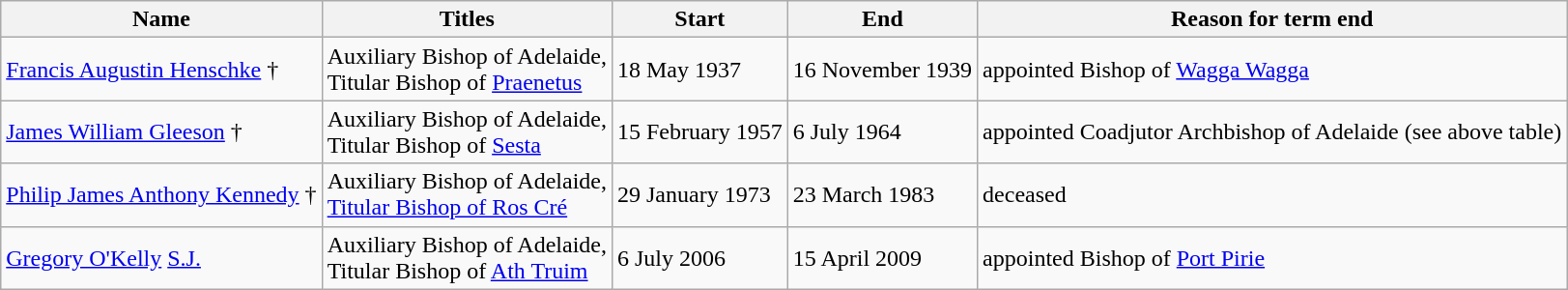<table class="wikitable">
<tr>
<th>Name</th>
<th>Titles</th>
<th>Start</th>
<th>End</th>
<th>Reason for term end</th>
</tr>
<tr>
<td><a href='#'>Francis Augustin Henschke</a> †</td>
<td>Auxiliary Bishop of Adelaide,<br>Titular Bishop of <a href='#'>Praenetus</a></td>
<td>18 May 1937</td>
<td>16 November 1939</td>
<td>appointed Bishop of <a href='#'>Wagga Wagga</a></td>
</tr>
<tr>
<td><a href='#'>James William Gleeson</a> †</td>
<td>Auxiliary Bishop of Adelaide,<br>Titular Bishop of <a href='#'>Sesta</a></td>
<td>15 February 1957</td>
<td>6 July 1964</td>
<td>appointed Coadjutor Archbishop of Adelaide (see above table)</td>
</tr>
<tr>
<td><a href='#'>Philip James Anthony Kennedy</a> †</td>
<td>Auxiliary Bishop of Adelaide,<br><a href='#'>Titular Bishop of Ros Cré</a></td>
<td>29 January 1973</td>
<td>23 March 1983</td>
<td>deceased </td>
</tr>
<tr>
<td><a href='#'>Gregory O'Kelly</a> <a href='#'>S.J.</a></td>
<td>Auxiliary Bishop of Adelaide,<br>Titular Bishop of <a href='#'>Ath Truim</a></td>
<td>6 July 2006</td>
<td>15 April 2009</td>
<td>appointed Bishop of <a href='#'>Port Pirie</a></td>
</tr>
</table>
